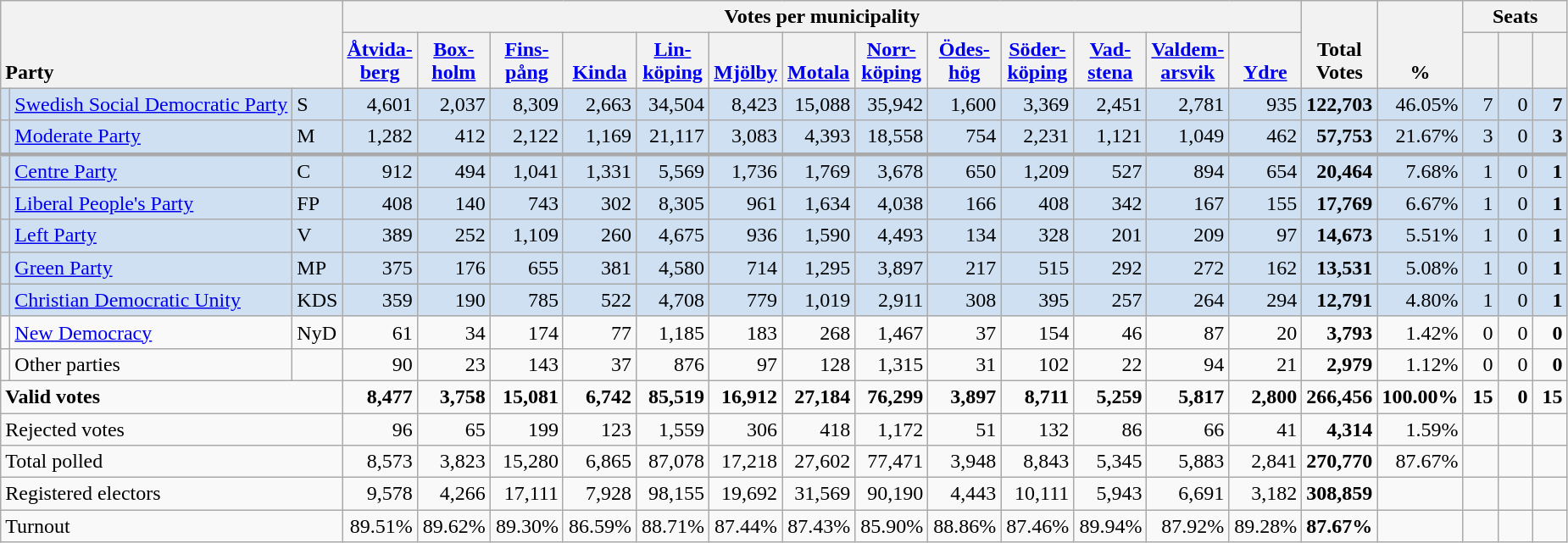<table class="wikitable" border="1" style="text-align:right;">
<tr>
<th style="text-align:left;" valign=bottom rowspan=2 colspan=3>Party</th>
<th colspan=13>Votes per municipality</th>
<th align=center valign=bottom rowspan=2 width="50">Total Votes</th>
<th align=center valign=bottom rowspan=2 width="50">%</th>
<th colspan=3>Seats</th>
</tr>
<tr>
<th align=center valign=bottom width="50"><a href='#'>Åtvida- berg</a></th>
<th align=center valign=bottom width="50"><a href='#'>Box- holm</a></th>
<th align=center valign=bottom width="50"><a href='#'>Fins- pång</a></th>
<th align=center valign=bottom width="50"><a href='#'>Kinda</a></th>
<th align=center valign=bottom width="50"><a href='#'>Lin- köping</a></th>
<th align=center valign=bottom width="50"><a href='#'>Mjölby</a></th>
<th align=center valign=bottom width="50"><a href='#'>Motala</a></th>
<th align=center valign=bottom width="50"><a href='#'>Norr- köping</a></th>
<th align=center valign=bottom width="50"><a href='#'>Ödes- hög</a></th>
<th align=center valign=bottom width="50"><a href='#'>Söder- köping</a></th>
<th align=center valign=bottom width="50"><a href='#'>Vad- stena</a></th>
<th align=center valign=bottom width="50"><a href='#'>Valdem- arsvik</a></th>
<th align=center valign=bottom width="50"><a href='#'>Ydre</a></th>
<th align=center valign=bottom width="20"><small></small></th>
<th align=center valign=bottom width="20"><small><a href='#'></a></small></th>
<th align=center valign=bottom width="20"><small></small></th>
</tr>
<tr style="background:#CEE0F2;">
<td></td>
<td align=left style="white-space: nowrap;"><a href='#'>Swedish Social Democratic Party</a></td>
<td align=left>S</td>
<td>4,601</td>
<td>2,037</td>
<td>8,309</td>
<td>2,663</td>
<td>34,504</td>
<td>8,423</td>
<td>15,088</td>
<td>35,942</td>
<td>1,600</td>
<td>3,369</td>
<td>2,451</td>
<td>2,781</td>
<td>935</td>
<td><strong>122,703</strong></td>
<td>46.05%</td>
<td>7</td>
<td>0</td>
<td><strong>7</strong></td>
</tr>
<tr style="background:#CEE0F2;">
<td></td>
<td align=left><a href='#'>Moderate Party</a></td>
<td align=left>M</td>
<td>1,282</td>
<td>412</td>
<td>2,122</td>
<td>1,169</td>
<td>21,117</td>
<td>3,083</td>
<td>4,393</td>
<td>18,558</td>
<td>754</td>
<td>2,231</td>
<td>1,121</td>
<td>1,049</td>
<td>462</td>
<td><strong>57,753</strong></td>
<td>21.67%</td>
<td>3</td>
<td>0</td>
<td><strong>3</strong></td>
</tr>
<tr style="background:#CEE0F2; border-top:3px solid darkgray;">
<td></td>
<td align=left><a href='#'>Centre Party</a></td>
<td align=left>C</td>
<td>912</td>
<td>494</td>
<td>1,041</td>
<td>1,331</td>
<td>5,569</td>
<td>1,736</td>
<td>1,769</td>
<td>3,678</td>
<td>650</td>
<td>1,209</td>
<td>527</td>
<td>894</td>
<td>654</td>
<td><strong>20,464</strong></td>
<td>7.68%</td>
<td>1</td>
<td>0</td>
<td><strong>1</strong></td>
</tr>
<tr style="background:#CEE0F2;">
<td></td>
<td align=left><a href='#'>Liberal People's Party</a></td>
<td align=left>FP</td>
<td>408</td>
<td>140</td>
<td>743</td>
<td>302</td>
<td>8,305</td>
<td>961</td>
<td>1,634</td>
<td>4,038</td>
<td>166</td>
<td>408</td>
<td>342</td>
<td>167</td>
<td>155</td>
<td><strong>17,769</strong></td>
<td>6.67%</td>
<td>1</td>
<td>0</td>
<td><strong>1</strong></td>
</tr>
<tr style="background:#CEE0F2;">
<td></td>
<td align=left><a href='#'>Left Party</a></td>
<td align=left>V</td>
<td>389</td>
<td>252</td>
<td>1,109</td>
<td>260</td>
<td>4,675</td>
<td>936</td>
<td>1,590</td>
<td>4,493</td>
<td>134</td>
<td>328</td>
<td>201</td>
<td>209</td>
<td>97</td>
<td><strong>14,673</strong></td>
<td>5.51%</td>
<td>1</td>
<td>0</td>
<td><strong>1</strong></td>
</tr>
<tr style="background:#CEE0F2;">
<td></td>
<td align=left><a href='#'>Green Party</a></td>
<td align=left>MP</td>
<td>375</td>
<td>176</td>
<td>655</td>
<td>381</td>
<td>4,580</td>
<td>714</td>
<td>1,295</td>
<td>3,897</td>
<td>217</td>
<td>515</td>
<td>292</td>
<td>272</td>
<td>162</td>
<td><strong>13,531</strong></td>
<td>5.08%</td>
<td>1</td>
<td>0</td>
<td><strong>1</strong></td>
</tr>
<tr style="background:#CEE0F2;">
<td></td>
<td align=left><a href='#'>Christian Democratic Unity</a></td>
<td align=left>KDS</td>
<td>359</td>
<td>190</td>
<td>785</td>
<td>522</td>
<td>4,708</td>
<td>779</td>
<td>1,019</td>
<td>2,911</td>
<td>308</td>
<td>395</td>
<td>257</td>
<td>264</td>
<td>294</td>
<td><strong>12,791</strong></td>
<td>4.80%</td>
<td>1</td>
<td>0</td>
<td><strong>1</strong></td>
</tr>
<tr>
<td></td>
<td align=left><a href='#'>New Democracy</a></td>
<td align=left>NyD</td>
<td>61</td>
<td>34</td>
<td>174</td>
<td>77</td>
<td>1,185</td>
<td>183</td>
<td>268</td>
<td>1,467</td>
<td>37</td>
<td>154</td>
<td>46</td>
<td>87</td>
<td>20</td>
<td><strong>3,793</strong></td>
<td>1.42%</td>
<td>0</td>
<td>0</td>
<td><strong>0</strong></td>
</tr>
<tr>
<td></td>
<td align=left>Other parties</td>
<td></td>
<td>90</td>
<td>23</td>
<td>143</td>
<td>37</td>
<td>876</td>
<td>97</td>
<td>128</td>
<td>1,315</td>
<td>31</td>
<td>102</td>
<td>22</td>
<td>94</td>
<td>21</td>
<td><strong>2,979</strong></td>
<td>1.12%</td>
<td>0</td>
<td>0</td>
<td><strong>0</strong></td>
</tr>
<tr style="font-weight:bold">
<td align=left colspan=3>Valid votes</td>
<td>8,477</td>
<td>3,758</td>
<td>15,081</td>
<td>6,742</td>
<td>85,519</td>
<td>16,912</td>
<td>27,184</td>
<td>76,299</td>
<td>3,897</td>
<td>8,711</td>
<td>5,259</td>
<td>5,817</td>
<td>2,800</td>
<td>266,456</td>
<td>100.00%</td>
<td>15</td>
<td>0</td>
<td>15</td>
</tr>
<tr>
<td align=left colspan=3>Rejected votes</td>
<td>96</td>
<td>65</td>
<td>199</td>
<td>123</td>
<td>1,559</td>
<td>306</td>
<td>418</td>
<td>1,172</td>
<td>51</td>
<td>132</td>
<td>86</td>
<td>66</td>
<td>41</td>
<td><strong>4,314</strong></td>
<td>1.59%</td>
<td></td>
<td></td>
<td></td>
</tr>
<tr>
<td align=left colspan=3>Total polled</td>
<td>8,573</td>
<td>3,823</td>
<td>15,280</td>
<td>6,865</td>
<td>87,078</td>
<td>17,218</td>
<td>27,602</td>
<td>77,471</td>
<td>3,948</td>
<td>8,843</td>
<td>5,345</td>
<td>5,883</td>
<td>2,841</td>
<td><strong>270,770</strong></td>
<td>87.67%</td>
<td></td>
<td></td>
<td></td>
</tr>
<tr>
<td align=left colspan=3>Registered electors</td>
<td>9,578</td>
<td>4,266</td>
<td>17,111</td>
<td>7,928</td>
<td>98,155</td>
<td>19,692</td>
<td>31,569</td>
<td>90,190</td>
<td>4,443</td>
<td>10,111</td>
<td>5,943</td>
<td>6,691</td>
<td>3,182</td>
<td><strong>308,859</strong></td>
<td></td>
<td></td>
<td></td>
<td></td>
</tr>
<tr>
<td align=left colspan=3>Turnout</td>
<td>89.51%</td>
<td>89.62%</td>
<td>89.30%</td>
<td>86.59%</td>
<td>88.71%</td>
<td>87.44%</td>
<td>87.43%</td>
<td>85.90%</td>
<td>88.86%</td>
<td>87.46%</td>
<td>89.94%</td>
<td>87.92%</td>
<td>89.28%</td>
<td><strong>87.67%</strong></td>
<td></td>
<td></td>
<td></td>
<td></td>
</tr>
</table>
